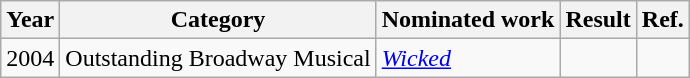<table class="wikitable">
<tr>
<th>Year</th>
<th>Category</th>
<th>Nominated work</th>
<th>Result</th>
<th>Ref.</th>
</tr>
<tr>
<td>2004</td>
<td>Outstanding Broadway Musical</td>
<td><em><a href='#'>Wicked</a></em></td>
<td></td>
<td align="center"></td>
</tr>
</table>
